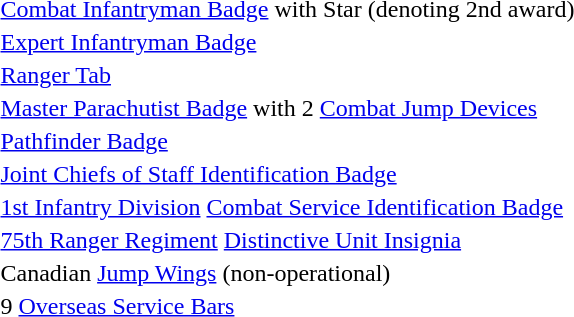<table>
<tr>
<td> <a href='#'>Combat Infantryman Badge</a> with Star (denoting 2nd award)</td>
</tr>
<tr>
<td> <a href='#'>Expert Infantryman Badge</a></td>
</tr>
<tr>
<td> <a href='#'>Ranger Tab</a></td>
</tr>
<tr>
<td> <a href='#'>Master Parachutist Badge</a> with 2 <a href='#'>Combat Jump Devices</a></td>
</tr>
<tr>
<td> <a href='#'>Pathfinder Badge</a></td>
</tr>
<tr>
<td> <a href='#'>Joint Chiefs of Staff Identification Badge</a></td>
</tr>
<tr>
<td> <a href='#'>1st Infantry Division</a> <a href='#'>Combat Service Identification Badge</a></td>
</tr>
<tr>
<td> <a href='#'>75th Ranger Regiment</a> <a href='#'>Distinctive Unit Insignia</a></td>
</tr>
<tr>
<td> Canadian <a href='#'>Jump Wings</a> (non-operational)</td>
</tr>
<tr>
<td> 9 <a href='#'>Overseas Service Bars</a></td>
</tr>
</table>
